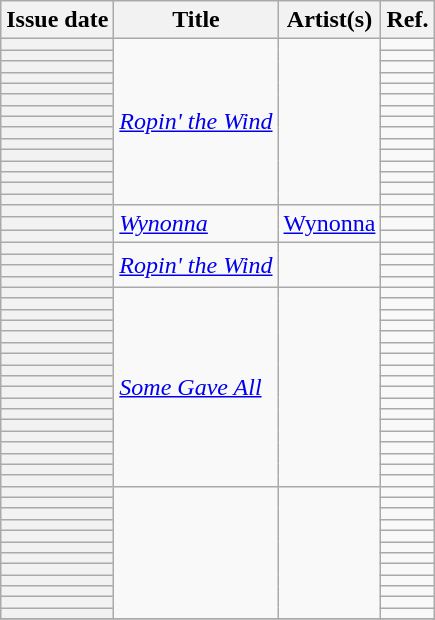<table class="wikitable sortable plainrowheaders">
<tr>
<th scope=col>Issue date</th>
<th scope=col>Title</th>
<th scope=col>Artist(s)</th>
<th scope=col class=unsortable>Ref.</th>
</tr>
<tr>
<th scope=row></th>
<td rowspan="15"><em><a href='#'>Ropin' the Wind</a></em></td>
<td rowspan="15"></td>
<td align=center></td>
</tr>
<tr>
<th scope=row></th>
<td align=center></td>
</tr>
<tr>
<th scope=row></th>
<td align=center></td>
</tr>
<tr>
<th scope=row></th>
<td align=center></td>
</tr>
<tr>
<th scope=row></th>
<td align=center></td>
</tr>
<tr>
<th scope=row></th>
<td align=center></td>
</tr>
<tr>
<th scope=row></th>
<td align=center></td>
</tr>
<tr>
<th scope=row></th>
<td align=center></td>
</tr>
<tr>
<th scope=row></th>
<td align=center></td>
</tr>
<tr>
<th scope=row></th>
<td align=center></td>
</tr>
<tr>
<th scope=row></th>
<td align=center></td>
</tr>
<tr>
<th scope=row></th>
<td align=center></td>
</tr>
<tr>
<th scope=row></th>
<td align=center></td>
</tr>
<tr>
<th scope=row></th>
<td align=center></td>
</tr>
<tr>
<th scope=row></th>
<td align=center></td>
</tr>
<tr>
<th scope=row></th>
<td rowspan="3"><em><a href='#'>Wynonna</a></em></td>
<td rowspan="3"><a href='#'>Wynonna</a></td>
<td align=center></td>
</tr>
<tr>
<th scope=row></th>
<td align=center></td>
</tr>
<tr>
<th scope=row></th>
<td align=center></td>
</tr>
<tr>
<th scope=row></th>
<td rowspan="4"><em><a href='#'>Ropin' the Wind</a></em></td>
<td rowspan="4"></td>
<td align=center></td>
</tr>
<tr>
<th scope=row></th>
<td align=center></td>
</tr>
<tr>
<th scope=row></th>
<td align=center></td>
</tr>
<tr>
<th scope=row></th>
<td align=center></td>
</tr>
<tr>
<th scope=row></th>
<td rowspan="18"><em><a href='#'>Some Gave All</a></em></td>
<td rowspan="18"></td>
<td align=center></td>
</tr>
<tr>
<th scope=row></th>
<td align=center></td>
</tr>
<tr>
<th scope=row></th>
<td align=center></td>
</tr>
<tr>
<th scope=row></th>
<td align=center></td>
</tr>
<tr>
<th scope=row></th>
<td align=center></td>
</tr>
<tr>
<th scope=row></th>
<td align=center></td>
</tr>
<tr>
<th scope=row></th>
<td align=center></td>
</tr>
<tr>
<th scope=row></th>
<td align=center></td>
</tr>
<tr>
<th scope=row></th>
<td align=center></td>
</tr>
<tr>
<th scope=row></th>
<td align=center></td>
</tr>
<tr>
<th scope=row></th>
<td align=center></td>
</tr>
<tr>
<th scope=row></th>
<td align=center></td>
</tr>
<tr>
<th scope=row></th>
<td align=center></td>
</tr>
<tr>
<th scope=row></th>
<td align=center></td>
</tr>
<tr>
<th scope=row></th>
<td align=center></td>
</tr>
<tr>
<th scope=row></th>
<td align=center></td>
</tr>
<tr>
<th scope=row></th>
<td align=center></td>
</tr>
<tr>
<th scope=row></th>
<td align=center></td>
</tr>
<tr>
<th scope=row></th>
<td rowspan="12"><em></em></td>
<td rowspan="12"></td>
<td align=center></td>
</tr>
<tr>
<th scope=row></th>
<td align=center></td>
</tr>
<tr>
<th scope=row></th>
<td align=center></td>
</tr>
<tr>
<th scope=row></th>
<td align=center></td>
</tr>
<tr>
<th scope=row></th>
<td align=center></td>
</tr>
<tr>
<th scope=row></th>
<td align=center></td>
</tr>
<tr>
<th scope=row></th>
<td align=center></td>
</tr>
<tr>
<th scope=row></th>
<td align=center></td>
</tr>
<tr>
<th scope=row></th>
<td align=center></td>
</tr>
<tr>
<th scope=row></th>
<td align=center></td>
</tr>
<tr>
<th scope=row></th>
<td align=center></td>
</tr>
<tr>
<th scope=row></th>
<td align=center></td>
</tr>
<tr>
</tr>
</table>
